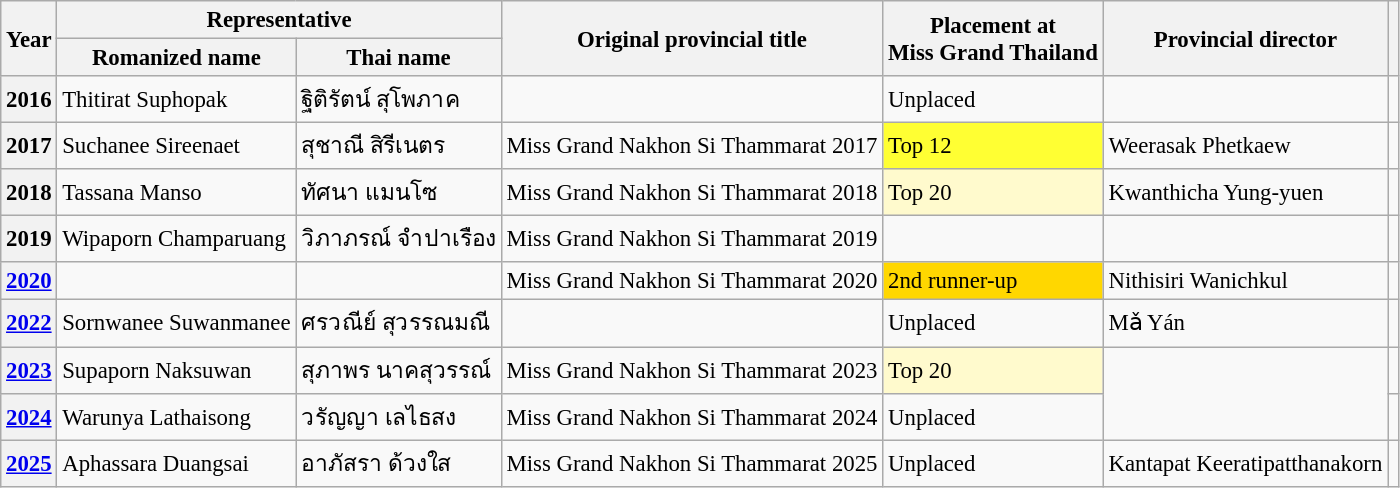<table class="wikitable defaultcenter col2left col3left col6left" style="font-size:95%;">
<tr>
<th rowspan=2>Year</th>
<th colspan=2>Representative</th>
<th rowspan=2>Original provincial title</th>
<th rowspan=2>Placement at<br>Miss Grand Thailand</th>
<th rowspan=2>Provincial director</th>
<th rowspan=2></th>
</tr>
<tr>
<th>Romanized name</th>
<th>Thai name</th>
</tr>
<tr>
<th>2016</th>
<td>Thitirat Suphopak</td>
<td>ฐิติรัตน์ สุโพภาค</td>
<td></td>
<td>Unplaced</td>
<td></td>
<td></td>
</tr>
<tr>
<th>2017</th>
<td>Suchanee Sireenaet</td>
<td>สุชาณี สิรีเนตร</td>
<td>Miss Grand Nakhon Si Thammarat 2017</td>
<td bgcolor=#FFFF33>Top 12</td>
<td>Weerasak Phetkaew</td>
<td></td>
</tr>
<tr>
<th>2018</th>
<td>Tassana Manso</td>
<td>ทัศนา แมนโซ</td>
<td>Miss Grand Nakhon Si Thammarat 2018</td>
<td bgcolor=#FFFACD>Top 20</td>
<td>Kwanthicha Yung-yuen</td>
<td></td>
</tr>
<tr>
<th>2019</th>
<td>Wipaporn Champaruang</td>
<td>วิภาภรณ์ จำปาเรือง</td>
<td>Miss Grand Nakhon Si Thammarat 2019</td>
<td></td>
<td></td>
<td></td>
</tr>
<tr>
<th><a href='#'>2020</a></th>
<td></td>
<td></td>
<td>Miss Grand Nakhon Si Thammarat 2020</td>
<td bgcolor=gold>2nd runner-up</td>
<td>Nithisiri Wanichkul</td>
<td></td>
</tr>
<tr>
<th><a href='#'>2022</a></th>
<td>Sornwanee Suwanmanee</td>
<td>ศรวณีย์ สุวรรณมณี</td>
<td></td>
<td>Unplaced</td>
<td>Mǎ Yán</td>
<td></td>
</tr>
<tr>
<th><a href='#'>2023</a></th>
<td>Supaporn Naksuwan</td>
<td>สุภาพร นาคสุวรรณ์</td>
<td>Miss Grand Nakhon Si Thammarat 2023</td>
<td bgcolor=#FFFACD>Top 20</td>
<td rowspan=2></td>
<td></td>
</tr>
<tr>
<th><a href='#'>2024</a></th>
<td>Warunya Lathaisong</td>
<td>วรัญญา เลไธสง</td>
<td>Miss Grand Nakhon Si Thammarat 2024</td>
<td>Unplaced</td>
<td></td>
</tr>
<tr>
<th><a href='#'>2025</a></th>
<td>Aphassara Duangsai</td>
<td>อาภัสรา ด้วงใส</td>
<td>Miss Grand Nakhon Si Thammarat 2025</td>
<td>Unplaced</td>
<td>Kantapat Keeratipatthanakorn</td>
<td></td>
</tr>
</table>
